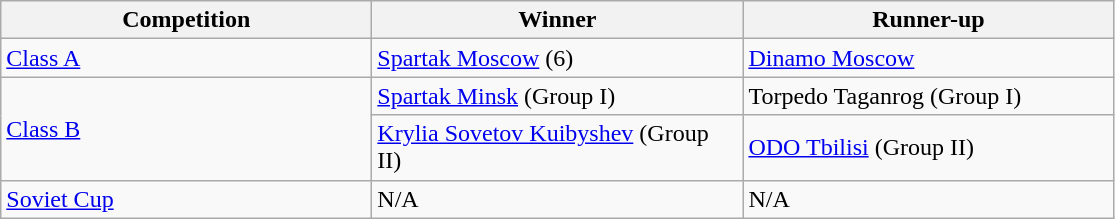<table class="wikitable">
<tr>
<th style="width:15em">Competition</th>
<th style="width:15em">Winner</th>
<th style="width:15em">Runner-up</th>
</tr>
<tr>
<td><a href='#'>Class A</a></td>
<td><a href='#'>Spartak Moscow</a> (6)</td>
<td><a href='#'>Dinamo Moscow</a></td>
</tr>
<tr>
<td rowspan=2><a href='#'>Class B</a></td>
<td><a href='#'>Spartak Minsk</a> (Group I)</td>
<td>Torpedo Taganrog (Group I)</td>
</tr>
<tr>
<td><a href='#'>Krylia Sovetov Kuibyshev</a> (Group II)</td>
<td><a href='#'>ODO Tbilisi</a> (Group II)</td>
</tr>
<tr>
<td><a href='#'>Soviet Cup</a></td>
<td>N/A</td>
<td>N/A</td>
</tr>
</table>
